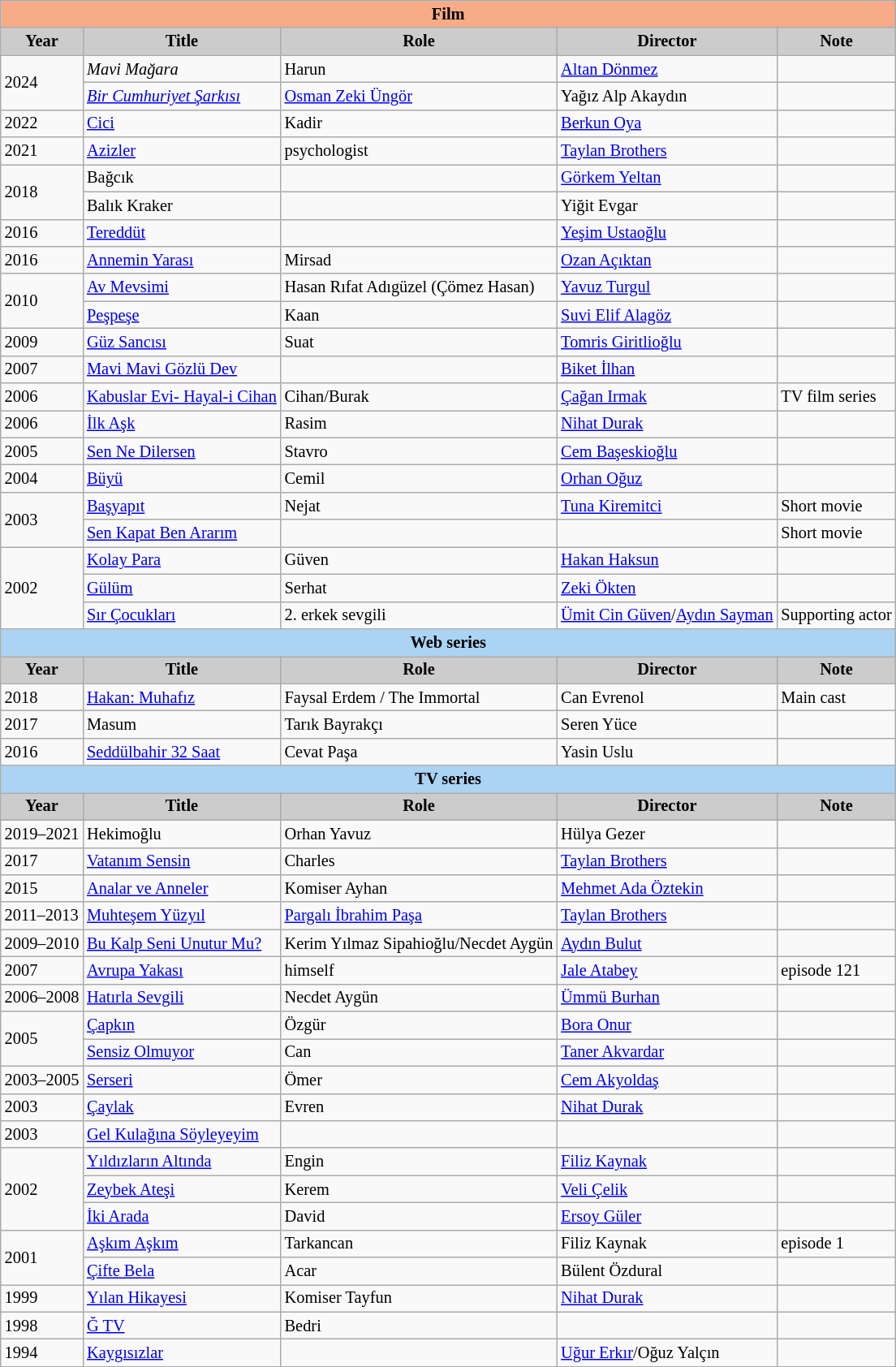<table class="wikitable" style="font-size:85%">
<tr>
<th colspan="5" style="background:#F8AB87">Film</th>
</tr>
<tr>
<th style="background:#CCCCCC">Year</th>
<th style="background:#CCCCCC">Title</th>
<th style="background:#CCCCCC">Role</th>
<th style="background:#CCCCCC">Director</th>
<th style="background:#CCCCCC">Note</th>
</tr>
<tr>
<td rowspan="2">2024</td>
<td><em>Mavi Mağara</em></td>
<td>Harun</td>
<td><a href='#'>Altan Dönmez</a></td>
<td></td>
</tr>
<tr>
<td><em><a href='#'>Bir Cumhuriyet Şarkısı</a></em></td>
<td><a href='#'>Osman Zeki Üngör</a></td>
<td>Yağız Alp Akaydın</td>
<td></td>
</tr>
<tr>
<td>2022</td>
<td><a href='#'>Cici</a></td>
<td>Kadir</td>
<td><a href='#'>Berkun Oya</a></td>
<td></td>
</tr>
<tr>
<td>2021</td>
<td><a href='#'>Azizler</a></td>
<td>psychologist</td>
<td><a href='#'>Taylan Brothers</a></td>
<td></td>
</tr>
<tr>
<td rowspan=2>2018</td>
<td>Bağcık</td>
<td></td>
<td><a href='#'>Görkem Yeltan</a></td>
<td></td>
</tr>
<tr>
<td>Balık Kraker</td>
<td></td>
<td>Yiğit Evgar</td>
<td></td>
</tr>
<tr>
<td>2016</td>
<td><a href='#'>Tereddüt</a></td>
<td></td>
<td><a href='#'>Yeşim Ustaoğlu</a></td>
<td></td>
</tr>
<tr>
<td>2016</td>
<td><a href='#'>Annemin Yarası</a></td>
<td>Mirsad</td>
<td><a href='#'>Ozan Açıktan</a></td>
<td></td>
</tr>
<tr>
<td rowspan="2">2010</td>
<td><a href='#'>Av Mevsimi</a></td>
<td>Hasan Rıfat Adıgüzel (Çömez Hasan)</td>
<td><a href='#'>Yavuz Turgul</a></td>
<td></td>
</tr>
<tr>
<td><a href='#'>Peşpeşe</a></td>
<td>Kaan</td>
<td><a href='#'>Suvi Elif Alagöz</a></td>
<td></td>
</tr>
<tr>
<td>2009</td>
<td><a href='#'>Güz Sancısı</a></td>
<td>Suat</td>
<td><a href='#'>Tomris Giritlioğlu</a></td>
<td></td>
</tr>
<tr>
<td>2007</td>
<td><a href='#'>Mavi Mavi Gözlü Dev</a></td>
<td></td>
<td><a href='#'>Biket İlhan</a></td>
<td></td>
</tr>
<tr>
<td>2006</td>
<td><a href='#'>Kabuslar Evi- Hayal-i Cihan</a></td>
<td>Cihan/Burak</td>
<td><a href='#'>Çağan Irmak</a></td>
<td>TV film series</td>
</tr>
<tr>
<td>2006</td>
<td><a href='#'>İlk Aşk</a></td>
<td>Rasim</td>
<td><a href='#'>Nihat Durak</a></td>
<td></td>
</tr>
<tr>
<td>2005</td>
<td><a href='#'>Sen Ne Dilersen</a></td>
<td>Stavro</td>
<td><a href='#'>Cem Başeskioğlu</a></td>
<td></td>
</tr>
<tr>
<td>2004</td>
<td><a href='#'>Büyü</a></td>
<td>Cemil</td>
<td><a href='#'>Orhan Oğuz</a></td>
<td></td>
</tr>
<tr>
<td rowspan="2">2003</td>
<td><a href='#'>Başyapıt</a></td>
<td>Nejat</td>
<td><a href='#'>Tuna Kiremitci</a></td>
<td>Short movie</td>
</tr>
<tr>
<td><a href='#'>Sen Kapat Ben Ararım</a></td>
<td></td>
<td></td>
<td>Short movie</td>
</tr>
<tr>
<td rowspan="3">2002</td>
<td><a href='#'>Kolay Para</a></td>
<td>Güven</td>
<td><a href='#'>Hakan Haksun</a></td>
<td></td>
</tr>
<tr>
<td><a href='#'>Gülüm</a></td>
<td>Serhat</td>
<td><a href='#'>Zeki Ökten</a></td>
<td></td>
</tr>
<tr>
<td><a href='#'>Sır Çocukları</a></td>
<td>2. erkek sevgili</td>
<td><a href='#'>Ümit Cin Güven</a>/<a href='#'>Aydın Sayman</a></td>
<td>Supporting actor</td>
</tr>
<tr>
<th colspan="5" style="background:#ABD3F3">Web series</th>
</tr>
<tr>
<th style="background:#CCCCCC">Year</th>
<th style="background:#CCCCCC">Title</th>
<th style="background:#CCCCCC">Role</th>
<th style="background:#CCCCCC">Director</th>
<th style="background:#CCCCCC">Note</th>
</tr>
<tr>
<td>2018</td>
<td><a href='#'>Hakan: Muhafız</a></td>
<td>Faysal Erdem / The Immortal</td>
<td>Can Evrenol</td>
<td>Main cast</td>
</tr>
<tr>
<td>2017</td>
<td>Masum</td>
<td>Tarık Bayrakçı</td>
<td>Seren Yüce</td>
<td></td>
</tr>
<tr>
<td>2016</td>
<td><a href='#'>Seddülbahir 32 Saat</a></td>
<td>Cevat Paşa</td>
<td>Yasin Uslu</td>
<td></td>
</tr>
<tr>
<th colspan="5" style="background:#ABD3F3">TV series</th>
</tr>
<tr>
<th style="background:#CCCCCC">Year</th>
<th style="background:#CCCCCC">Title</th>
<th style="background:#CCCCCC">Role</th>
<th style="background:#CCCCCC">Director</th>
<th style="background:#CCCCCC">Note</th>
</tr>
<tr>
<td>2019–2021</td>
<td>Hekimoğlu</td>
<td>Orhan Yavuz</td>
<td>Hülya Gezer</td>
<td></td>
</tr>
<tr>
<td>2017</td>
<td><a href='#'>Vatanım Sensin</a></td>
<td>Charles</td>
<td><a href='#'>Taylan Brothers</a></td>
<td></td>
</tr>
<tr>
<td>2015</td>
<td><a href='#'>Analar ve Anneler</a></td>
<td>Komiser Ayhan</td>
<td><a href='#'>Mehmet Ada Öztekin</a></td>
<td></td>
</tr>
<tr>
<td>2011–2013</td>
<td><a href='#'>Muhteşem Yüzyıl</a></td>
<td><a href='#'>Pargalı İbrahim Paşa</a></td>
<td><a href='#'>Taylan Brothers</a></td>
<td></td>
</tr>
<tr>
<td>2009–2010</td>
<td><a href='#'>Bu Kalp Seni Unutur Mu?</a></td>
<td>Kerim Yılmaz Sipahioğlu/Necdet Aygün</td>
<td><a href='#'>Aydın Bulut</a></td>
<td></td>
</tr>
<tr>
<td>2007</td>
<td><a href='#'>Avrupa Yakası</a></td>
<td>himself</td>
<td><a href='#'>Jale Atabey</a></td>
<td>episode 121</td>
</tr>
<tr>
<td>2006–2008</td>
<td><a href='#'>Hatırla Sevgili</a></td>
<td>Necdet Aygün</td>
<td><a href='#'>Ümmü Burhan</a></td>
<td></td>
</tr>
<tr>
<td rowspan="2">2005</td>
<td><a href='#'>Çapkın</a></td>
<td>Özgür</td>
<td><a href='#'>Bora Onur</a></td>
<td></td>
</tr>
<tr>
<td><a href='#'>Sensiz Olmuyor</a></td>
<td>Can</td>
<td><a href='#'>Taner Akvardar</a></td>
<td></td>
</tr>
<tr>
<td>2003–2005</td>
<td><a href='#'>Serseri</a></td>
<td>Ömer</td>
<td><a href='#'>Cem Akyoldaş</a></td>
<td></td>
</tr>
<tr>
<td>2003</td>
<td><a href='#'>Çaylak</a></td>
<td>Evren</td>
<td><a href='#'>Nihat Durak</a></td>
<td></td>
</tr>
<tr>
<td>2003</td>
<td><a href='#'>Gel Kulağına Söyleyeyim</a></td>
<td></td>
<td></td>
<td></td>
</tr>
<tr>
<td rowspan="3">2002</td>
<td><a href='#'>Yıldızların Altında</a></td>
<td>Engin</td>
<td><a href='#'>Filiz Kaynak</a></td>
<td></td>
</tr>
<tr>
<td><a href='#'>Zeybek Ateşi</a></td>
<td>Kerem</td>
<td><a href='#'>Veli Çelik</a></td>
<td></td>
</tr>
<tr>
<td><a href='#'>İki Arada</a></td>
<td>David</td>
<td><a href='#'>Ersoy Güler</a></td>
<td></td>
</tr>
<tr>
<td rowspan="2">2001</td>
<td><a href='#'>Aşkım Aşkım</a></td>
<td>Tarkancan</td>
<td>Filiz Kaynak</td>
<td>episode 1</td>
</tr>
<tr>
<td><a href='#'>Çifte Bela</a></td>
<td>Acar</td>
<td>Bülent Özdural</td>
<td></td>
</tr>
<tr>
<td>1999</td>
<td><a href='#'>Yılan Hikayesi</a></td>
<td>Komiser Tayfun</td>
<td><a href='#'>Nihat Durak</a></td>
<td></td>
</tr>
<tr>
<td>1998</td>
<td><a href='#'>Ğ TV</a></td>
<td>Bedri</td>
<td></td>
<td></td>
</tr>
<tr>
<td>1994</td>
<td><a href='#'>Kaygısızlar</a></td>
<td></td>
<td><a href='#'>Uğur Erkır</a>/Oğuz Yalçın</td>
<td></td>
</tr>
</table>
